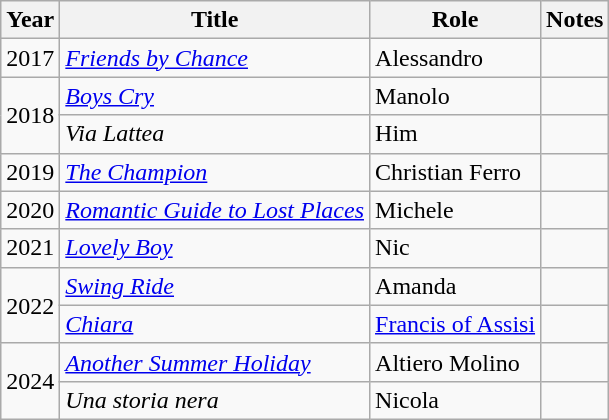<table class="wikitable plainrowheaders sortable">
<tr>
<th scope="col">Year</th>
<th scope="col">Title</th>
<th scope="col">Role</th>
<th scope="col" class="unsortable">Notes</th>
</tr>
<tr>
<td>2017</td>
<td><em><a href='#'>Friends by Chance</a></em></td>
<td>Alessandro</td>
<td></td>
</tr>
<tr>
<td rowspan="2">2018</td>
<td><em><a href='#'>Boys Cry</a></em></td>
<td>Manolo</td>
<td></td>
</tr>
<tr>
<td><em>Via Lattea</em></td>
<td>Him</td>
<td></td>
</tr>
<tr>
<td>2019</td>
<td><em><a href='#'>The Champion</a></em></td>
<td>Christian Ferro</td>
<td></td>
</tr>
<tr>
<td>2020</td>
<td><em><a href='#'>Romantic Guide to Lost Places</a></em></td>
<td>Michele</td>
<td></td>
</tr>
<tr>
<td>2021</td>
<td><em><a href='#'>Lovely Boy</a></em></td>
<td>Nic</td>
<td></td>
</tr>
<tr>
<td rowspan="2">2022</td>
<td><em><a href='#'>Swing Ride</a></em></td>
<td>Amanda</td>
<td></td>
</tr>
<tr>
<td><em><a href='#'>Chiara</a></em></td>
<td><a href='#'>Francis of Assisi</a></td>
<td></td>
</tr>
<tr>
<td rowspan="2">2024</td>
<td><em><a href='#'>Another Summer Holiday</a></em></td>
<td>Altiero Molino</td>
<td></td>
</tr>
<tr>
<td><em>Una storia nera</em></td>
<td>Nicola</td>
<td></td>
</tr>
</table>
